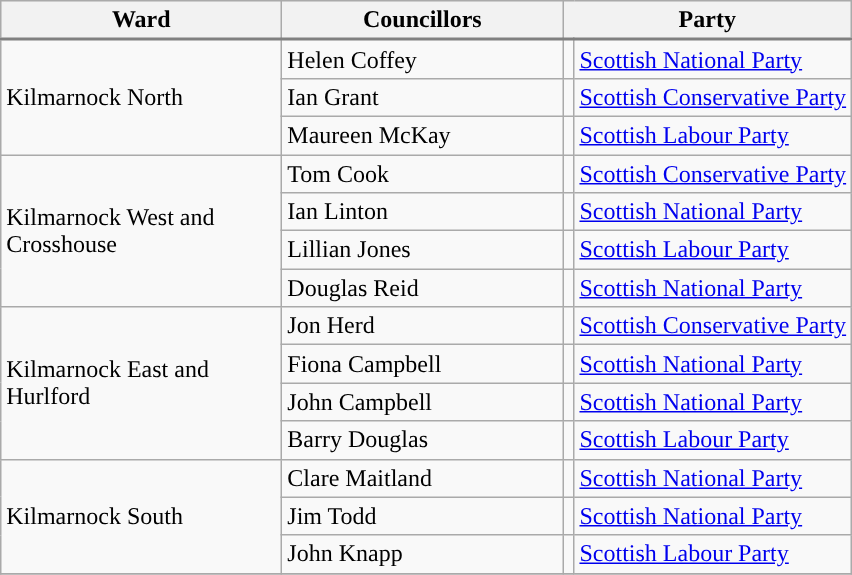<table class="wikitable mw-collapsible mw-collapsed">
<tr style="background-color:#E9E9E9; border-bottom: 2px solid gray;">
<th width="180"><strong>Ward</strong></th>
<th width="180"><strong>Councillors</strong></th>
<th colspan=2 width="120">Party</th>
</tr>
<tr>
<td rowspan=3>Kilmarnock North</td>
<td>Helen Coffey</td>
<td></td>
<td><a href='#'>Scottish National Party</a></td>
</tr>
<tr>
<td>Ian Grant</td>
<td></td>
<td><a href='#'>Scottish Conservative Party</a></td>
</tr>
<tr>
<td>Maureen McKay</td>
<td></td>
<td><a href='#'>Scottish Labour Party</a></td>
</tr>
<tr>
<td rowspan=4>Kilmarnock West and Crosshouse</td>
<td>Tom Cook</td>
<td></td>
<td><a href='#'>Scottish Conservative Party</a></td>
</tr>
<tr>
<td>Ian Linton</td>
<td></td>
<td><a href='#'>Scottish National Party</a></td>
</tr>
<tr>
<td>Lillian Jones</td>
<td></td>
<td><a href='#'>Scottish Labour Party</a></td>
</tr>
<tr>
<td>Douglas Reid</td>
<td></td>
<td><a href='#'>Scottish National Party</a></td>
</tr>
<tr>
<td rowspan=4>Kilmarnock East and Hurlford</td>
<td>Jon Herd</td>
<td></td>
<td><a href='#'>Scottish Conservative Party</a></td>
</tr>
<tr>
<td>Fiona Campbell</td>
<td></td>
<td><a href='#'>Scottish National Party</a></td>
</tr>
<tr>
<td>John Campbell</td>
<td></td>
<td><a href='#'>Scottish National Party</a></td>
</tr>
<tr>
<td>Barry Douglas</td>
<td></td>
<td><a href='#'>Scottish Labour Party</a></td>
</tr>
<tr>
<td rowspan=3>Kilmarnock South</td>
<td>Clare Maitland</td>
<td></td>
<td><a href='#'>Scottish National Party</a></td>
</tr>
<tr>
<td>Jim Todd</td>
<td></td>
<td><a href='#'>Scottish National Party</a></td>
</tr>
<tr>
<td>John Knapp</td>
<td></td>
<td><a href='#'>Scottish Labour Party</a></td>
</tr>
<tr>
</tr>
</table>
